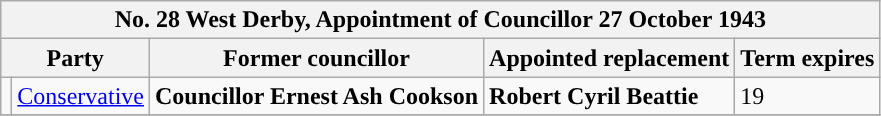<table class="wikitable">
<tr>
<th colspan="5"><strong>No. 28 West Derby, Appointment of Councillor 27 October 1943</strong></th>
</tr>
<tr>
<th colspan="2">Party</th>
<th>Former councillor</th>
<th>Appointed replacement</th>
<th>Term expires</th>
</tr>
<tr>
<td style="background-color:"></td>
<td><a href='#'>Conservative</a></td>
<td><strong>Councillor Ernest Ash Cookson</strong></td>
<td><strong>Robert Cyril Beattie</strong></td>
<td>19</td>
</tr>
<tr>
</tr>
</table>
